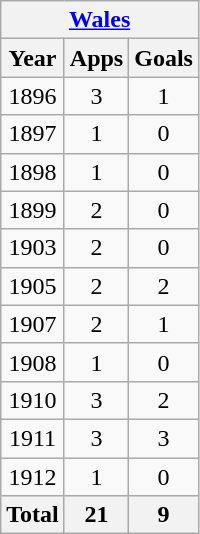<table class="wikitable" style="text-align:center">
<tr>
<th colspan=3><a href='#'>Wales</a></th>
</tr>
<tr>
<th>Year</th>
<th>Apps</th>
<th>Goals</th>
</tr>
<tr>
<td>1896</td>
<td>3</td>
<td>1</td>
</tr>
<tr>
<td>1897</td>
<td>1</td>
<td>0</td>
</tr>
<tr>
<td>1898</td>
<td>1</td>
<td>0</td>
</tr>
<tr>
<td>1899</td>
<td>2</td>
<td>0</td>
</tr>
<tr>
<td>1903</td>
<td>2</td>
<td>0</td>
</tr>
<tr>
<td>1905</td>
<td>2</td>
<td>2</td>
</tr>
<tr>
<td>1907</td>
<td>2</td>
<td>1</td>
</tr>
<tr>
<td>1908</td>
<td>1</td>
<td>0</td>
</tr>
<tr>
<td>1910</td>
<td>3</td>
<td>2</td>
</tr>
<tr>
<td>1911</td>
<td>3</td>
<td>3</td>
</tr>
<tr>
<td>1912</td>
<td>1</td>
<td>0</td>
</tr>
<tr>
<th>Total</th>
<th>21</th>
<th>9</th>
</tr>
</table>
